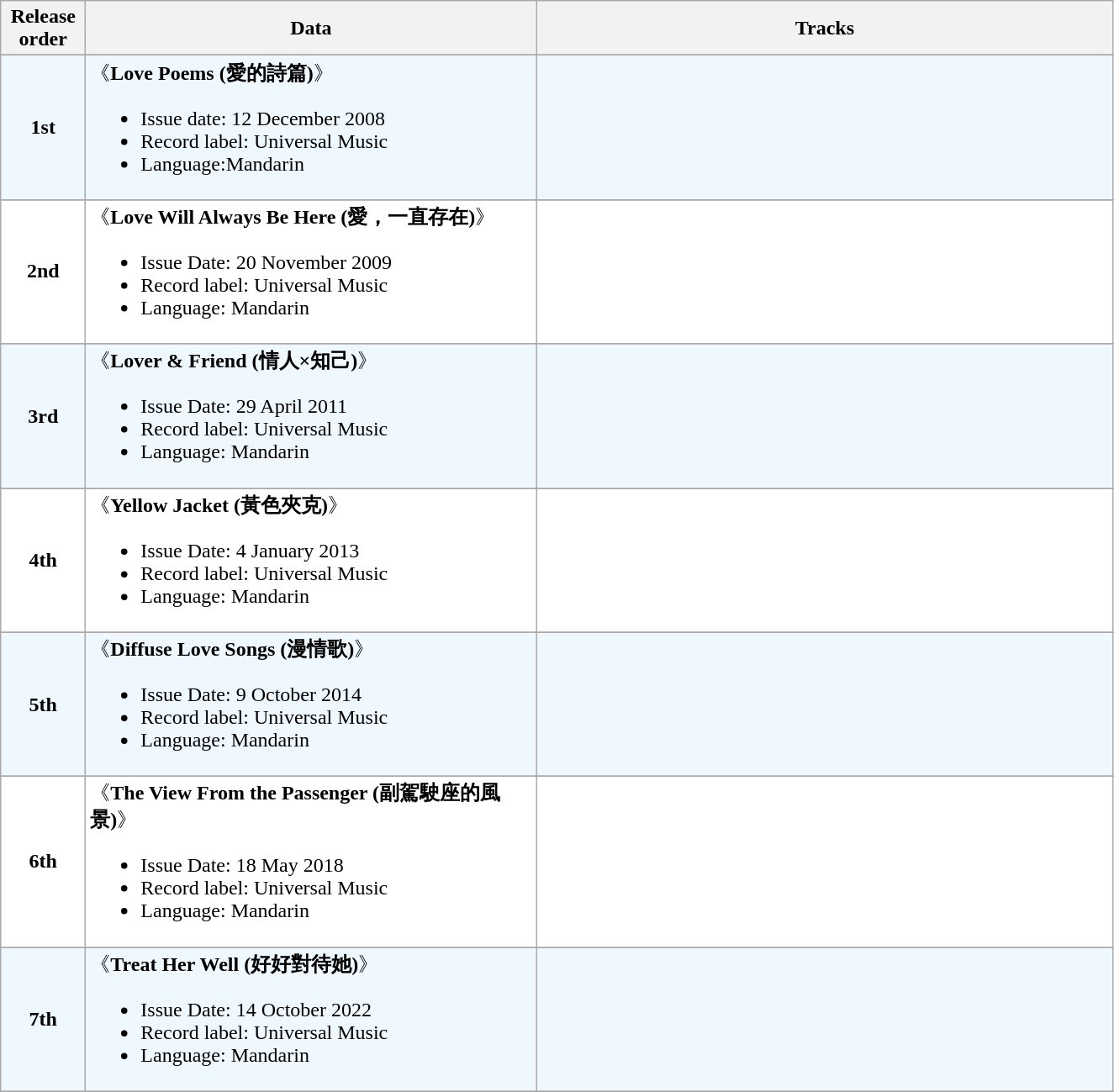<table class="wikitable">
<tr>
<th align="left" width="60px">Release order</th>
<th align="left" width="350px">Data</th>
<th align="left" width="450px">Tracks</th>
</tr>
<tr>
</tr>
<tr bgcolor="#F0F8FF">
<td align="center"><strong>1st</strong></td>
<td align="left">《<strong>Love Poems (愛的詩篇)</strong>》<br><ul><li>Issue date: 12 December 2008</li><li>Record label: Universal Music</li><li>Language:Mandarin</li></ul></td>
<td align="left" style="font-size: 85%;"><br></td>
</tr>
<tr>
</tr>
<tr bgcolor="#FFFFFF">
<td align="center"><strong>2nd</strong></td>
<td align="left">《<strong>Love Will Always Be Here (愛，一直存在)</strong>》<br><ul><li>Issue Date: 20 November 2009</li><li>Record label: Universal Music</li><li>Language: Mandarin</li></ul></td>
<td align="left" style="font-size: 85%;"><br></td>
</tr>
<tr>
</tr>
<tr bgcolor="#F0F8FF">
<td align="center"><strong>3rd</strong></td>
<td align="left">《<strong>Lover & Friend (情人×知己)</strong>》<br><ul><li>Issue Date: 29 April 2011</li><li>Record label: Universal Music</li><li>Language: Mandarin</li></ul></td>
<td align="left" style="font-size: 85%;"><br></td>
</tr>
<tr>
</tr>
<tr bgcolor="#FFFFFF">
<td align="center"><strong>4th</strong></td>
<td align="left">《<strong>Yellow Jacket (黃色夾克)</strong>》<br><ul><li>Issue Date: 4 January 2013</li><li>Record label: Universal Music</li><li>Language: Mandarin</li></ul></td>
<td align="left" style="font-size: 85%;"><br></td>
</tr>
<tr>
</tr>
<tr bgcolor="#F0F8FF">
<td align="center"><strong>5th</strong></td>
<td align="left">《<strong>Diffuse Love Songs (漫情歌)</strong>》<br><ul><li>Issue Date: 9 October 2014</li><li>Record label: Universal Music</li><li>Language: Mandarin</li></ul></td>
<td align="left" style="font-size: 85%;"><br></td>
</tr>
<tr>
</tr>
<tr bgcolor="#FFFFFF">
<td align="center"><strong>6th</strong></td>
<td align="left">《<strong>The View From the Passenger (副駕駛座的風景)</strong>》<br><ul><li>Issue Date: 18 May 2018</li><li>Record label: Universal Music</li><li>Language: Mandarin</li></ul></td>
<td align="left" style="font-size: 85%;"><br></td>
</tr>
<tr>
</tr>
<tr bgcolor="#F0F8FF">
<td align="center"><strong>7th</strong></td>
<td align="left">《<strong>Treat Her Well (好好對待她)</strong>》<br><ul><li>Issue Date: 14 October 2022</li><li>Record label: Universal Music</li><li>Language: Mandarin</li></ul></td>
<td align="left" style="font-size: 85%;"><br></td>
</tr>
<tr>
</tr>
</table>
